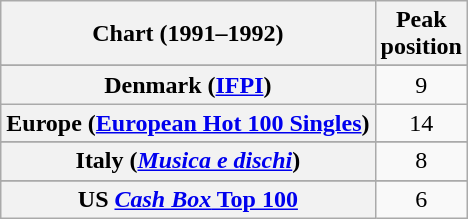<table class="wikitable sortable plainrowheaders" style="text-align:center">
<tr>
<th scope="col">Chart (1991–1992)</th>
<th scope="col">Peak<br>position</th>
</tr>
<tr>
</tr>
<tr>
</tr>
<tr>
</tr>
<tr>
</tr>
<tr>
</tr>
<tr>
<th scope="row">Denmark (<a href='#'>IFPI</a>)</th>
<td align="center">9</td>
</tr>
<tr>
<th scope="row">Europe (<a href='#'>European Hot 100 Singles</a>)</th>
<td align="center">14</td>
</tr>
<tr>
</tr>
<tr>
</tr>
<tr>
<th scope="row">Italy (<em><a href='#'>Musica e dischi</a></em>)</th>
<td align="center">8</td>
</tr>
<tr>
</tr>
<tr>
</tr>
<tr>
</tr>
<tr>
</tr>
<tr>
</tr>
<tr>
</tr>
<tr>
</tr>
<tr>
</tr>
<tr>
</tr>
<tr>
</tr>
<tr>
</tr>
<tr>
<th scope="row">US <a href='#'><em>Cash Box</em> Top 100</a></th>
<td style="text-align:center;">6</td>
</tr>
</table>
